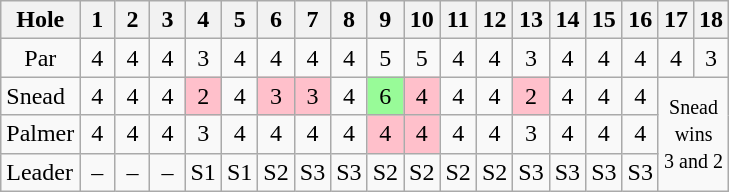<table class="wikitable" style="text-align:center">
<tr>
<th>Hole</th>
<th> 1 </th>
<th> 2 </th>
<th> 3 </th>
<th> 4 </th>
<th> 5 </th>
<th> 6 </th>
<th> 7 </th>
<th> 8 </th>
<th> 9 </th>
<th>10</th>
<th>11</th>
<th>12</th>
<th>13</th>
<th>14</th>
<th>15</th>
<th>16</th>
<th>17</th>
<th>18</th>
</tr>
<tr>
<td>Par</td>
<td>4</td>
<td>4</td>
<td>4</td>
<td>3</td>
<td>4</td>
<td>4</td>
<td>4</td>
<td>4</td>
<td>5</td>
<td>5</td>
<td>4</td>
<td>4</td>
<td>3</td>
<td>4</td>
<td>4</td>
<td>4</td>
<td>4</td>
<td>3</td>
</tr>
<tr>
<td align=left> Snead</td>
<td>4</td>
<td>4</td>
<td>4</td>
<td style="background: Pink;">2</td>
<td>4</td>
<td style="background: Pink;">3</td>
<td style="background: Pink;">3</td>
<td>4</td>
<td style="background: PaleGreen;">6</td>
<td style="background: Pink;">4</td>
<td>4</td>
<td>4</td>
<td style="background: Pink;">2</td>
<td>4</td>
<td>4</td>
<td>4</td>
<td rowspan=3 colspan=2><small>Snead<br>wins<br>3 and 2</small></td>
</tr>
<tr>
<td align=left> Palmer</td>
<td>4</td>
<td>4</td>
<td>4</td>
<td>3</td>
<td>4</td>
<td>4</td>
<td>4</td>
<td>4</td>
<td style="background: Pink;">4</td>
<td style="background: Pink;">4</td>
<td>4</td>
<td>4</td>
<td>3</td>
<td>4</td>
<td>4</td>
<td>4</td>
</tr>
<tr>
<td align=left>Leader</td>
<td>–</td>
<td>–</td>
<td>–</td>
<td>S1</td>
<td>S1</td>
<td>S2</td>
<td>S3</td>
<td>S3</td>
<td>S2</td>
<td>S2</td>
<td>S2</td>
<td>S2</td>
<td>S3</td>
<td>S3</td>
<td>S3</td>
<td>S3</td>
</tr>
</table>
